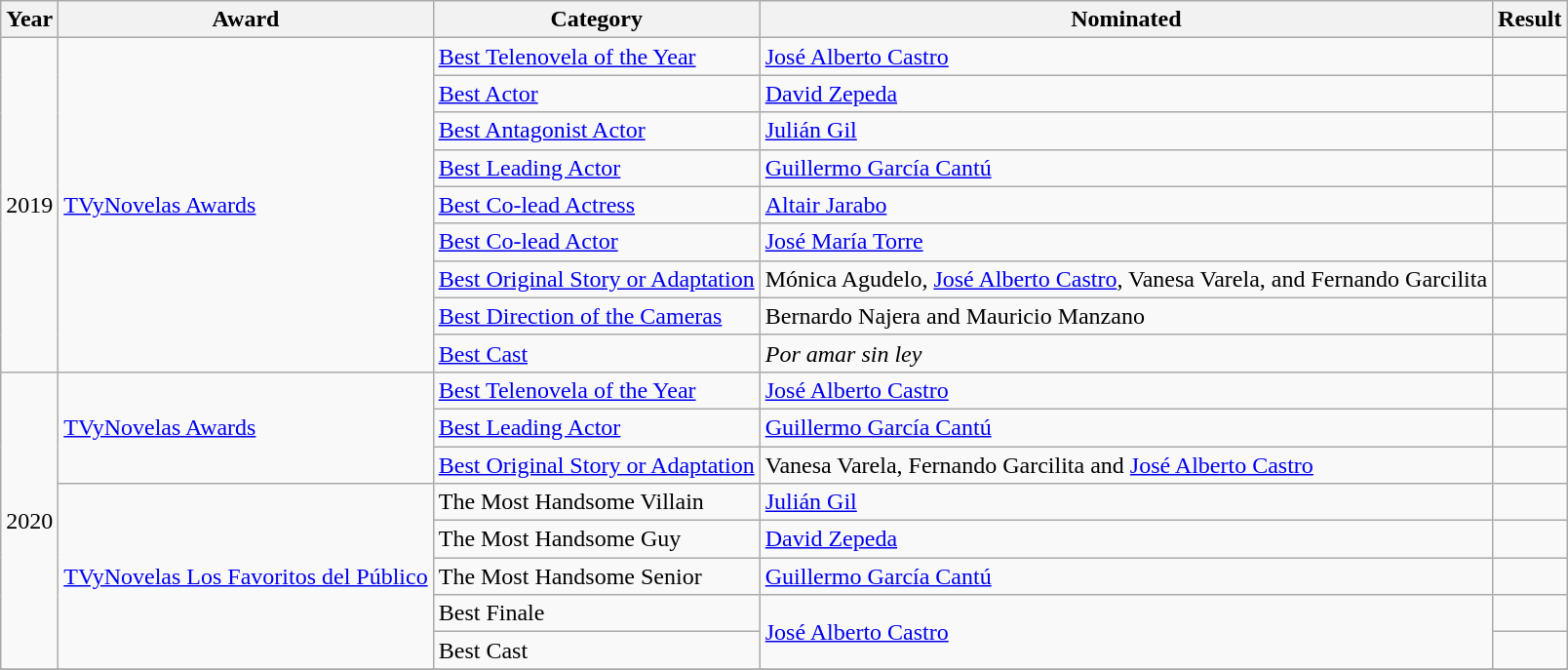<table class="wikitable plainrowheaders">
<tr>
<th scope="col">Year</th>
<th scope="col">Award</th>
<th scope="col">Category</th>
<th scope="col">Nominated</th>
<th scope="col">Result</th>
</tr>
<tr>
<td rowspan="9">2019</td>
<td rowspan="9"><a href='#'>TVyNovelas Awards</a></td>
<td><a href='#'>Best Telenovela of the Year</a></td>
<td><a href='#'>José Alberto Castro</a></td>
<td></td>
</tr>
<tr>
<td><a href='#'>Best Actor</a></td>
<td><a href='#'>David Zepeda</a></td>
<td></td>
</tr>
<tr>
<td><a href='#'>Best Antagonist Actor</a></td>
<td><a href='#'>Julián Gil</a></td>
<td></td>
</tr>
<tr>
<td><a href='#'>Best Leading Actor</a></td>
<td><a href='#'>Guillermo García Cantú</a></td>
<td></td>
</tr>
<tr>
<td><a href='#'>Best Co-lead Actress</a></td>
<td><a href='#'>Altair Jarabo</a></td>
<td></td>
</tr>
<tr>
<td><a href='#'>Best Co-lead Actor</a></td>
<td><a href='#'>José María Torre</a></td>
<td></td>
</tr>
<tr>
<td><a href='#'>Best Original Story or Adaptation</a></td>
<td>Mónica Agudelo, <a href='#'>José Alberto Castro</a>, Vanesa Varela, and Fernando Garcilita</td>
<td></td>
</tr>
<tr>
<td><a href='#'>Best Direction of the Cameras</a></td>
<td>Bernardo Najera and Mauricio Manzano</td>
<td></td>
</tr>
<tr>
<td><a href='#'>Best Cast</a></td>
<td><em>Por amar sin ley</em></td>
<td></td>
</tr>
<tr>
<td rowspan="8">2020</td>
<td rowspan="3"><a href='#'>TVyNovelas Awards</a></td>
<td><a href='#'>Best Telenovela of the Year</a></td>
<td><a href='#'>José Alberto Castro</a></td>
<td></td>
</tr>
<tr>
<td><a href='#'>Best Leading Actor</a></td>
<td><a href='#'>Guillermo García Cantú</a></td>
<td></td>
</tr>
<tr>
<td><a href='#'>Best Original Story or Adaptation</a></td>
<td>Vanesa Varela, Fernando Garcilita and <a href='#'>José Alberto Castro</a></td>
<td></td>
</tr>
<tr>
<td rowspan="5"><a href='#'>TVyNovelas Los Favoritos del Público</a></td>
<td>The Most Handsome Villain</td>
<td><a href='#'>Julián Gil</a></td>
<td></td>
</tr>
<tr>
<td>The Most Handsome Guy</td>
<td><a href='#'>David Zepeda</a></td>
<td></td>
</tr>
<tr>
<td>The Most Handsome Senior</td>
<td><a href='#'>Guillermo García Cantú</a></td>
<td></td>
</tr>
<tr>
<td>Best Finale</td>
<td rowspan="2"><a href='#'>José Alberto Castro</a></td>
<td></td>
</tr>
<tr>
<td>Best Cast</td>
<td></td>
</tr>
<tr>
</tr>
</table>
